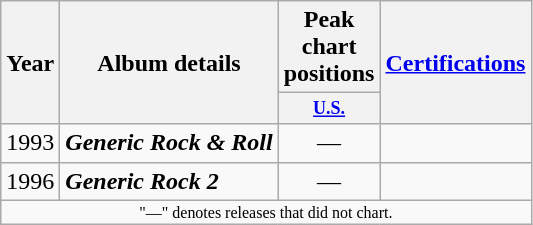<table class="wikitable">
<tr>
<th rowspan="2">Year</th>
<th rowspan="2">Album details</th>
<th>Peak chart positions</th>
<th rowspan="2"><a href='#'>Certifications</a></th>
</tr>
<tr>
<th style="width:5em;font-size:75%"><a href='#'>U.S.</a></th>
</tr>
<tr>
<td>1993</td>
<td><strong><em>Generic Rock & Roll</em></strong><br></td>
<td align="center">—</td>
<td align="center"></td>
</tr>
<tr>
<td>1996</td>
<td><strong><em>Generic Rock 2</em></strong><br></td>
<td align="center">—</td>
<td align="center"></td>
</tr>
<tr>
<td align="center" colspan="21" style="font-size: 8pt">"—" denotes releases that did not chart.</td>
</tr>
</table>
